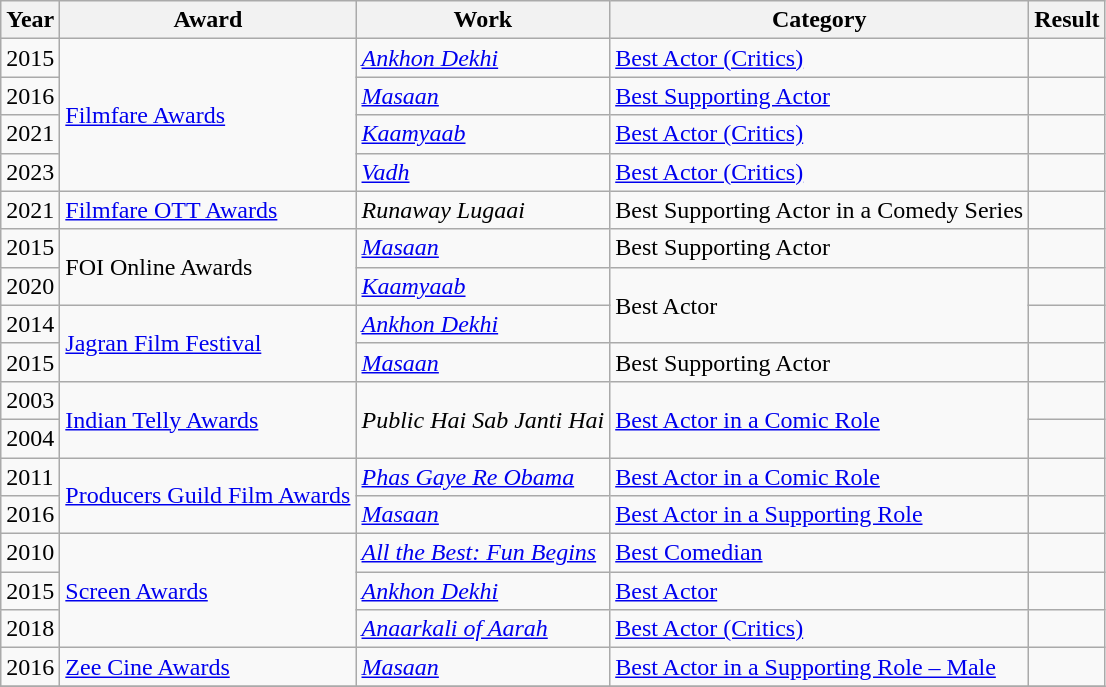<table class="wikitable sortable"⁣>
<tr ⁣>
<th>Year⁣</th>
<th>Award</th>
<th>Work⁣</th>
<th>Category⁣</th>
<th>Result⁣⁣</th>
</tr>
<tr>
<td>2015</td>
<td rowspan="4"><a href='#'>Filmfare Awards</a></td>
<td><em><a href='#'>Ankhon Dekhi</a></em></td>
<td><a href='#'>Best Actor (Critics)</a></td>
<td></td>
</tr>
<tr>
<td>2016</td>
<td><em><a href='#'>Masaan</a></em></td>
<td><a href='#'>Best Supporting Actor</a></td>
<td></td>
</tr>
<tr>
<td>2021</td>
<td><em><a href='#'>Kaamyaab</a></em></td>
<td><a href='#'>Best Actor (Critics)</a></td>
<td></td>
</tr>
<tr>
<td>2023</td>
<td><em><a href='#'>Vadh</a></em></td>
<td><a href='#'>Best Actor (Critics)</a></td>
<td></td>
</tr>
<tr>
<td>2021</td>
<td><a href='#'>Filmfare OTT Awards</a></td>
<td><em>Runaway Lugaai</em></td>
<td>Best Supporting Actor in a Comedy Series</td>
<td></td>
</tr>
<tr>
<td>2015</td>
<td rowspan="2">FOI Online Awards</td>
<td><em><a href='#'>Masaan</a></em></td>
<td>Best Supporting Actor</td>
<td></td>
</tr>
<tr>
<td>2020</td>
<td><em><a href='#'>Kaamyaab</a></em></td>
<td rowspan="2">Best Actor</td>
<td></td>
</tr>
<tr>
<td>2014</td>
<td rowspan="2"><a href='#'>Jagran Film Festival</a></td>
<td><em><a href='#'>Ankhon Dekhi</a></em></td>
<td></td>
</tr>
<tr>
<td>2015</td>
<td><em><a href='#'>Masaan</a></em></td>
<td>Best Supporting Actor</td>
<td></td>
</tr>
<tr>
<td>2003</td>
<td rowspan="2"><a href='#'>Indian Telly Awards</a></td>
<td rowspan="2"><em>Public Hai Sab Janti Hai</em></td>
<td rowspan="2"><a href='#'>Best Actor in a Comic Role</a></td>
<td></td>
</tr>
<tr>
<td>2004</td>
<td></td>
</tr>
<tr>
<td>2011</td>
<td rowspan="2"><a href='#'>Producers Guild Film Awards</a></td>
<td><em><a href='#'>Phas Gaye Re Obama</a></em></td>
<td><a href='#'>Best Actor in a Comic Role</a></td>
<td></td>
</tr>
<tr>
<td>2016</td>
<td><em><a href='#'>Masaan</a></em></td>
<td><a href='#'>Best Actor in a Supporting Role</a></td>
<td></td>
</tr>
<tr>
<td>2010</td>
<td rowspan="3"><a href='#'>Screen Awards</a></td>
<td><em><a href='#'>All the Best: Fun Begins</a></em></td>
<td><a href='#'>Best Comedian</a></td>
<td></td>
</tr>
<tr>
<td>2015</td>
<td><em><a href='#'>Ankhon Dekhi</a></em></td>
<td><a href='#'>Best Actor</a></td>
<td></td>
</tr>
<tr>
<td>2018</td>
<td><em><a href='#'>Anaarkali of Aarah</a></em></td>
<td><a href='#'>Best Actor (Critics)</a></td>
<td></td>
</tr>
<tr>
<td>2016</td>
<td><a href='#'>Zee Cine Awards</a></td>
<td><em><a href='#'>Masaan</a></em></td>
<td><a href='#'>Best Actor in a Supporting Role – Male</a></td>
<td></td>
</tr>
<tr>
</tr>
</table>
